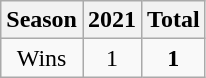<table class="wikitable">
<tr>
<th>Season</th>
<th>2021</th>
<th><strong>Total</strong></th>
</tr>
<tr align=center>
<td>Wins</td>
<td>1</td>
<td><strong>1</strong></td>
</tr>
</table>
